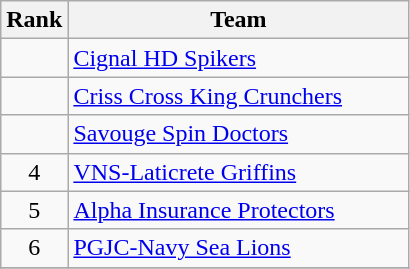<table class="wikitable" style="text-align: center">
<tr>
<th width=>Rank</th>
<th width=220>Team</th>
</tr>
<tr>
<td></td>
<td style="text-align:left"><a href='#'>Cignal HD Spikers</a></td>
</tr>
<tr>
<td></td>
<td style="text-align:left"><a href='#'>Criss Cross King Crunchers</a></td>
</tr>
<tr>
<td></td>
<td style="text-align:left"><a href='#'>Savouge Spin Doctors</a></td>
</tr>
<tr>
<td>4</td>
<td style="text-align:left"><a href='#'>VNS-Laticrete Griffins</a></td>
</tr>
<tr>
<td>5</td>
<td style="text-align:left"><a href='#'>Alpha Insurance Protectors</a></td>
</tr>
<tr>
<td>6</td>
<td style="text-align:left"><a href='#'>PGJC-Navy Sea Lions</a></td>
</tr>
<tr>
</tr>
</table>
